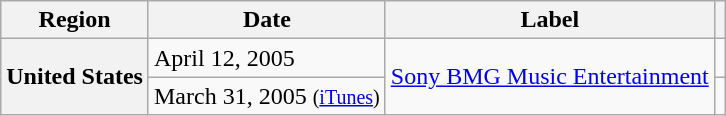<table class="wikitable plainrowheaders">
<tr>
<th scope="col">Region</th>
<th scope="col">Date</th>
<th scope="col">Label</th>
<th scope="col"></th>
</tr>
<tr>
<th scope="row" rowspan="2">United States</th>
<td align="left">April 12, 2005</td>
<td align="left" rowspan="2"><a href='#'>Sony BMG Music Entertainment</a></td>
<td></td>
</tr>
<tr>
<td align="left">March 31, 2005 <small>(<a href='#'>iTunes</a>)</small></td>
<td></td>
</tr>
</table>
